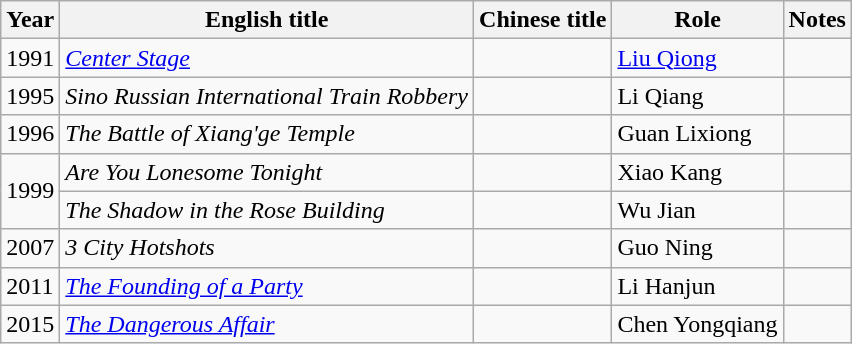<table class="wikitable">
<tr>
<th>Year</th>
<th>English title</th>
<th>Chinese title</th>
<th>Role</th>
<th>Notes</th>
</tr>
<tr>
<td>1991</td>
<td><em><a href='#'>Center Stage</a></em></td>
<td></td>
<td><a href='#'>Liu Qiong</a></td>
<td></td>
</tr>
<tr>
<td>1995</td>
<td><em>Sino Russian International Train Robbery</em></td>
<td></td>
<td>Li Qiang</td>
<td></td>
</tr>
<tr>
<td>1996</td>
<td><em>The Battle of Xiang'ge Temple</em></td>
<td></td>
<td>Guan Lixiong</td>
<td></td>
</tr>
<tr>
<td rowspan="2">1999</td>
<td><em>Are You Lonesome Tonight</em></td>
<td></td>
<td>Xiao Kang</td>
<td></td>
</tr>
<tr>
<td><em>The Shadow in the Rose Building</em></td>
<td></td>
<td>Wu Jian</td>
<td></td>
</tr>
<tr>
<td>2007</td>
<td><em>3 City Hotshots</em></td>
<td></td>
<td>Guo Ning</td>
<td></td>
</tr>
<tr>
<td>2011</td>
<td><em><a href='#'>The Founding of a Party</a></em></td>
<td></td>
<td>Li Hanjun</td>
<td></td>
</tr>
<tr>
<td>2015</td>
<td><em><a href='#'>The Dangerous Affair</a></em></td>
<td></td>
<td>Chen Yongqiang</td>
<td></td>
</tr>
</table>
